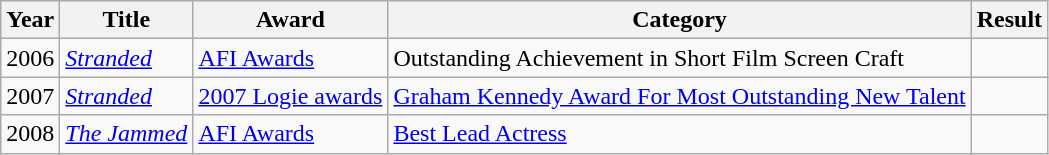<table class=wikitable>
<tr>
<th>Year</th>
<th>Title</th>
<th>Award</th>
<th>Category</th>
<th>Result</th>
</tr>
<tr>
<td>2006</td>
<td><em><a href='#'>Stranded</a></em></td>
<td><a href='#'>AFI Awards</a></td>
<td>Outstanding Achievement in Short Film Screen Craft</td>
<td></td>
</tr>
<tr>
<td>2007</td>
<td><em><a href='#'>Stranded</a></em></td>
<td><a href='#'>2007 Logie awards</a></td>
<td><a href='#'>Graham Kennedy Award For Most Outstanding New Talent</a></td>
<td></td>
</tr>
<tr>
<td>2008</td>
<td><em><a href='#'>The Jammed</a></em></td>
<td><a href='#'>AFI Awards</a></td>
<td><a href='#'>Best Lead Actress</a></td>
<td></td>
</tr>
</table>
